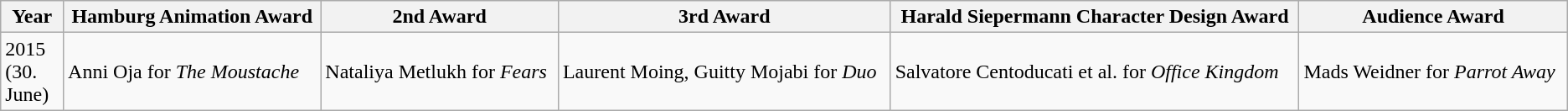<table class="wikitable">
<tr>
<th width="4%">Year</th>
<th>Hamburg Animation Award</th>
<th>2nd Award</th>
<th>3rd Award</th>
<th>Harald Siepermann Character Design Award</th>
<th>Audience Award</th>
</tr>
<tr>
<td>2015 (30. June)</td>
<td>Anni Oja for <em>The Moustache</em></td>
<td>Nataliya Metlukh for <em>Fears</em></td>
<td>Laurent Moing, Guitty Mojabi for <em>Duo</em></td>
<td>Salvatore Centoducati et al. for <em>Office Kingdom</em></td>
<td>Mads Weidner for <em>Parrot Away</em></td>
</tr>
</table>
